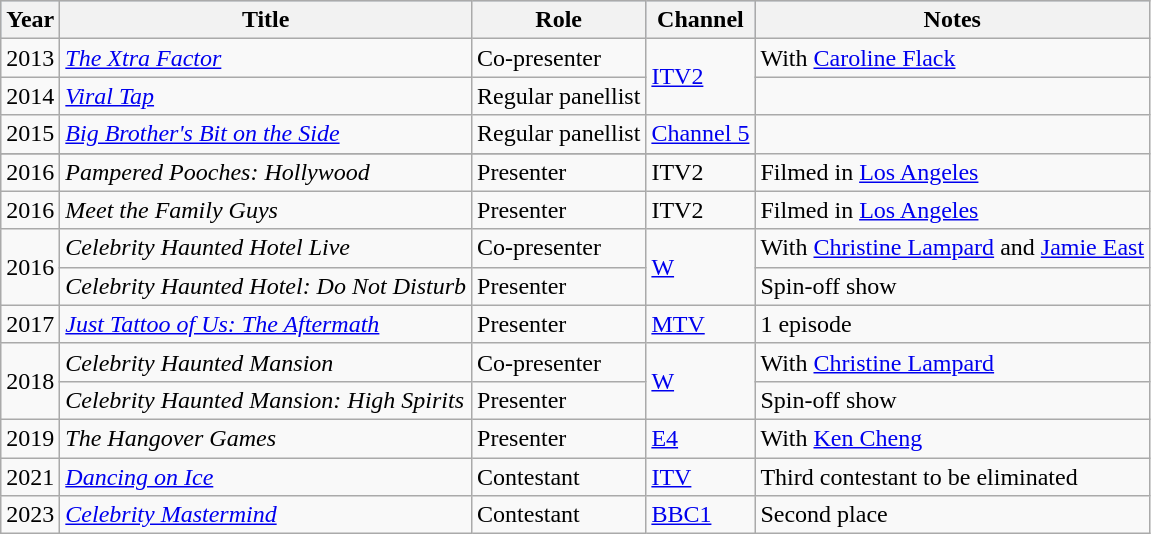<table class="wikitable">
<tr style="background:#b0c4de; text-align:center;">
<th>Year</th>
<th>Title</th>
<th>Role</th>
<th>Channel</th>
<th>Notes</th>
</tr>
<tr>
<td>2013</td>
<td><em><a href='#'>The Xtra Factor</a></em></td>
<td>Co-presenter</td>
<td rowspan=2><a href='#'>ITV2</a></td>
<td>With <a href='#'>Caroline Flack</a></td>
</tr>
<tr>
<td>2014</td>
<td><em><a href='#'>Viral Tap</a></em></td>
<td>Regular panellist</td>
<td></td>
</tr>
<tr>
<td>2015</td>
<td><em><a href='#'>Big Brother's Bit on the Side</a></em></td>
<td>Regular panellist</td>
<td><a href='#'>Channel 5</a></td>
</tr>
<tr>
</tr>
<tr>
<td>2016</td>
<td><em>Pampered Pooches: Hollywood</em></td>
<td>Presenter</td>
<td>ITV2</td>
<td>Filmed in <a href='#'>Los Angeles</a></td>
</tr>
<tr>
<td>2016</td>
<td><em>Meet the Family Guys</em></td>
<td>Presenter</td>
<td>ITV2</td>
<td>Filmed in <a href='#'>Los Angeles</a></td>
</tr>
<tr>
<td rowspan=2>2016</td>
<td><em>Celebrity Haunted Hotel Live</em></td>
<td>Co-presenter</td>
<td rowspan=2><a href='#'>W</a></td>
<td>With <a href='#'>Christine Lampard</a> and <a href='#'>Jamie East</a></td>
</tr>
<tr>
<td><em>Celebrity Haunted Hotel: Do Not Disturb</em></td>
<td>Presenter</td>
<td>Spin-off show</td>
</tr>
<tr>
<td>2017</td>
<td><em><a href='#'>Just Tattoo of Us: The Aftermath</a></em></td>
<td>Presenter</td>
<td><a href='#'>MTV</a></td>
<td>1 episode</td>
</tr>
<tr>
<td rowspan=2>2018</td>
<td><em>Celebrity Haunted Mansion</em></td>
<td>Co-presenter</td>
<td rowspan=2><a href='#'>W</a></td>
<td>With <a href='#'>Christine Lampard</a></td>
</tr>
<tr>
<td><em>Celebrity Haunted Mansion: High Spirits</em></td>
<td>Presenter</td>
<td>Spin-off show</td>
</tr>
<tr>
<td>2019</td>
<td><em>The Hangover Games</em></td>
<td>Presenter</td>
<td><a href='#'>E4</a></td>
<td>With <a href='#'>Ken Cheng</a></td>
</tr>
<tr>
<td>2021</td>
<td><em><a href='#'>Dancing on Ice</a></em></td>
<td>Contestant</td>
<td><a href='#'>ITV</a></td>
<td>Third contestant to be eliminated</td>
</tr>
<tr>
<td>2023</td>
<td><em><a href='#'>Celebrity Mastermind</a></em></td>
<td>Contestant</td>
<td><a href='#'>BBC1</a></td>
<td>Second place</td>
</tr>
</table>
